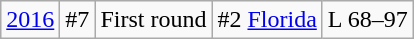<table class="wikitable">
<tr align="center">
<td><a href='#'>2016</a></td>
<td>#7</td>
<td>First round</td>
<td>#2 <a href='#'>Florida</a></td>
<td>L 68–97</td>
</tr>
</table>
